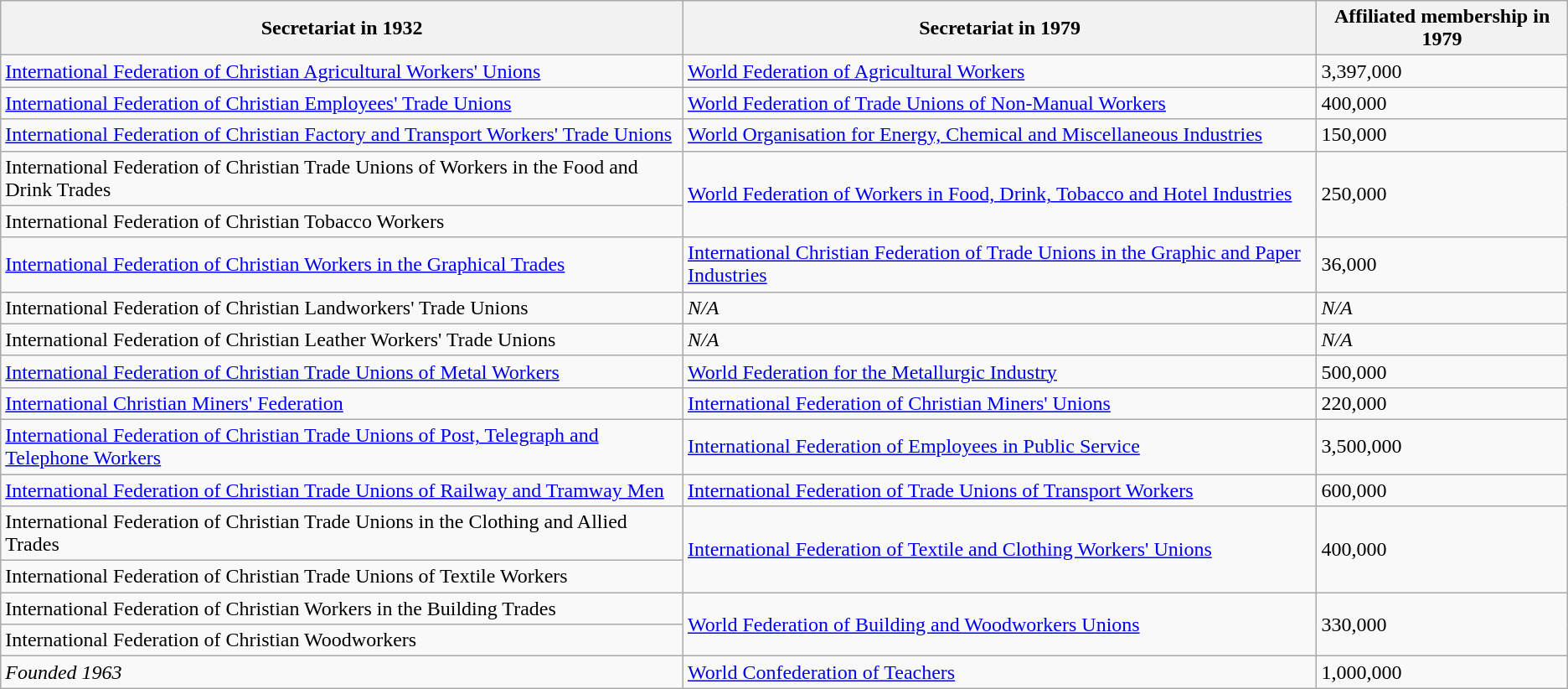<table class="wikitable sortable">
<tr>
<th>Secretariat in 1932</th>
<th>Secretariat in 1979</th>
<th>Affiliated membership in 1979</th>
</tr>
<tr>
<td><a href='#'>International Federation of Christian Agricultural Workers' Unions</a></td>
<td><a href='#'>World Federation of Agricultural Workers</a></td>
<td>3,397,000</td>
</tr>
<tr>
<td><a href='#'>International Federation of Christian Employees' Trade Unions</a></td>
<td><a href='#'>World Federation of Trade Unions of Non-Manual Workers</a></td>
<td>400,000</td>
</tr>
<tr>
<td><a href='#'>International Federation of Christian Factory and Transport Workers' Trade Unions</a></td>
<td><a href='#'>World Organisation for Energy, Chemical and Miscellaneous Industries</a></td>
<td>150,000</td>
</tr>
<tr>
<td>International Federation of Christian Trade Unions of Workers in the Food and Drink Trades</td>
<td rowspan=2><a href='#'>World Federation of Workers in Food, Drink, Tobacco and Hotel Industries</a></td>
<td rowspan=2>250,000</td>
</tr>
<tr>
<td>International Federation of Christian Tobacco Workers</td>
</tr>
<tr>
<td><a href='#'>International Federation of Christian Workers in the Graphical Trades</a></td>
<td><a href='#'>International Christian Federation of Trade Unions in the Graphic and Paper Industries</a></td>
<td>36,000</td>
</tr>
<tr>
<td>International Federation of Christian Landworkers' Trade Unions</td>
<td><em>N/A</em></td>
<td><em>N/A</em></td>
</tr>
<tr>
<td>International Federation of Christian Leather Workers' Trade Unions</td>
<td><em>N/A</em></td>
<td><em>N/A</em></td>
</tr>
<tr>
<td><a href='#'>International Federation of Christian Trade Unions of Metal Workers</a></td>
<td><a href='#'>World Federation for the Metallurgic Industry</a></td>
<td>500,000</td>
</tr>
<tr>
<td><a href='#'>International Christian Miners' Federation</a></td>
<td><a href='#'>International Federation of Christian Miners' Unions</a></td>
<td>220,000</td>
</tr>
<tr>
<td><a href='#'>International Federation of Christian Trade Unions of Post, Telegraph and Telephone Workers</a></td>
<td><a href='#'>International Federation of Employees in Public Service</a></td>
<td>3,500,000</td>
</tr>
<tr>
<td><a href='#'>International Federation of Christian Trade Unions of Railway and Tramway Men</a></td>
<td><a href='#'>International Federation of Trade Unions of Transport Workers</a></td>
<td>600,000</td>
</tr>
<tr>
<td>International Federation of Christian Trade Unions in the Clothing and Allied Trades</td>
<td rowspan=2><a href='#'>International Federation of Textile and Clothing Workers' Unions</a></td>
<td rowspan=2>400,000</td>
</tr>
<tr>
<td>International Federation of Christian Trade Unions of Textile Workers</td>
</tr>
<tr>
<td>International Federation of Christian Workers in the Building Trades</td>
<td rowspan=2><a href='#'>World Federation of Building and Woodworkers Unions</a></td>
<td rowspan=2>330,000</td>
</tr>
<tr>
<td>International Federation of Christian Woodworkers</td>
</tr>
<tr>
<td><em>Founded 1963</em></td>
<td><a href='#'>World Confederation of Teachers</a></td>
<td>1,000,000</td>
</tr>
</table>
